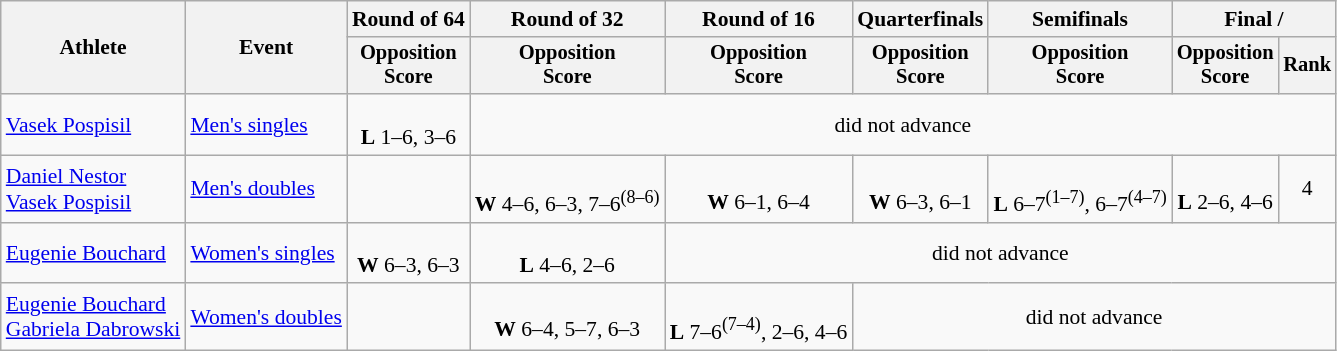<table class=wikitable style="font-size:90%">
<tr>
<th rowspan="2">Athlete</th>
<th rowspan="2">Event</th>
<th>Round of 64</th>
<th>Round of 32</th>
<th>Round of 16</th>
<th>Quarterfinals</th>
<th>Semifinals</th>
<th colspan=2>Final / </th>
</tr>
<tr style="font-size:95%">
<th>Opposition<br>Score</th>
<th>Opposition<br>Score</th>
<th>Opposition<br>Score</th>
<th>Opposition<br>Score</th>
<th>Opposition<br>Score</th>
<th>Opposition<br>Score</th>
<th>Rank</th>
</tr>
<tr align=center>
<td align=left><a href='#'>Vasek Pospisil</a></td>
<td align=left><a href='#'>Men's singles</a></td>
<td><br><strong>L</strong> 1–6, 3–6</td>
<td colspan="6">did not advance</td>
</tr>
<tr align=center>
<td align=left><a href='#'>Daniel Nestor</a><br><a href='#'>Vasek Pospisil</a></td>
<td align=left><a href='#'>Men's doubles</a></td>
<td></td>
<td><br><strong>W</strong> 4–6, 6–3, 7–6<sup>(8–6)</sup></td>
<td><br><strong>W</strong> 6–1, 6–4</td>
<td><br><strong>W</strong> 6–3, 6–1</td>
<td><br><strong>L</strong> 6–7<sup>(1–7)</sup>, 6–7<sup>(4–7)</sup></td>
<td><br><strong>L</strong> 2–6, 4–6</td>
<td>4</td>
</tr>
<tr align=center>
<td align=left><a href='#'>Eugenie Bouchard</a></td>
<td align=left><a href='#'>Women's singles</a></td>
<td><br><strong>W</strong> 6–3, 6–3</td>
<td><br><strong>L</strong> 4–6, 2–6</td>
<td colspan=5>did not advance</td>
</tr>
<tr align=center>
<td align=left><a href='#'>Eugenie Bouchard</a><br><a href='#'>Gabriela Dabrowski</a></td>
<td align=left><a href='#'>Women's doubles</a></td>
<td></td>
<td><br><strong>W</strong> 6–4, 5–7, 6–3</td>
<td><br><strong>L</strong> 7–6<sup>(7–4)</sup>, 2–6, 4–6</td>
<td colspan=4>did not advance</td>
</tr>
</table>
